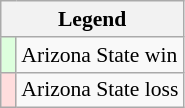<table class="wikitable" style="font-size:90%">
<tr>
<th colspan="2">Legend</th>
</tr>
<tr>
<td bgcolor=ddffdd> </td>
<td>Arizona State win</td>
</tr>
<tr>
<td bgcolor=ffdddd> </td>
<td>Arizona State loss</td>
</tr>
</table>
